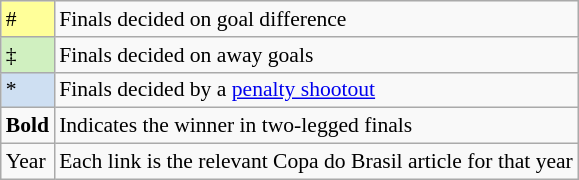<table class="wikitable" style="font-size: 90%">
<tr>
<td style="background-color:#FFFF99">#</td>
<td>Finals decided on goal difference</td>
</tr>
<tr>
<td style="background-color:#D0F0C0">‡</td>
<td>Finals decided on away goals</td>
</tr>
<tr>
<td style="background-color:#cedff2">*</td>
<td>Finals decided by a <a href='#'>penalty shootout</a></td>
</tr>
<tr>
<td><strong>Bold</strong></td>
<td>Indicates the winner in two-legged finals</td>
</tr>
<tr>
<td>Year</td>
<td>Each link is the relevant Copa do Brasil article for that year</td>
</tr>
</table>
